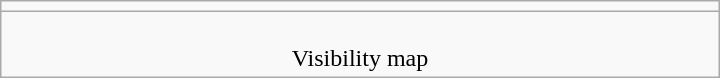<table class=wikitable width=480>
<tr>
<td> </td>
</tr>
<tr align=center>
<td><br>Visibility map</td>
</tr>
</table>
